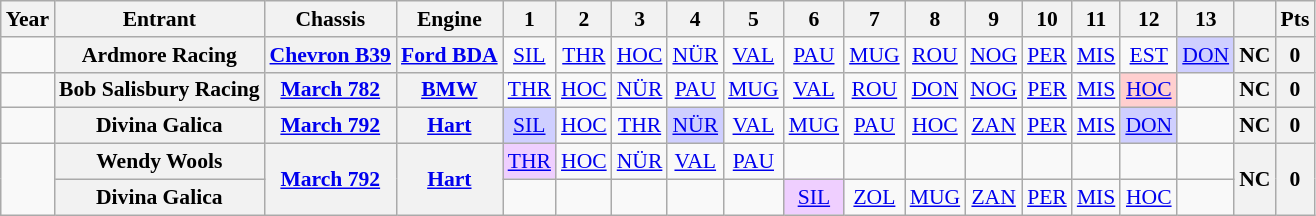<table class="wikitable" style="text-align:center; font-size:90%">
<tr>
<th>Year</th>
<th>Entrant</th>
<th>Chassis</th>
<th>Engine</th>
<th>1</th>
<th>2</th>
<th>3</th>
<th>4</th>
<th>5</th>
<th>6</th>
<th>7</th>
<th>8</th>
<th>9</th>
<th>10</th>
<th>11</th>
<th>12</th>
<th>13</th>
<th></th>
<th>Pts</th>
</tr>
<tr>
<td></td>
<th>Ardmore Racing</th>
<th><a href='#'>Chevron B39</a></th>
<th><a href='#'>Ford BDA</a></th>
<td><a href='#'>SIL</a></td>
<td><a href='#'>THR</a></td>
<td><a href='#'>HOC</a></td>
<td><a href='#'>NÜR</a></td>
<td><a href='#'>VAL</a></td>
<td><a href='#'>PAU</a></td>
<td><a href='#'>MUG</a></td>
<td><a href='#'>ROU</a></td>
<td><a href='#'>NOG</a></td>
<td><a href='#'>PER</a></td>
<td><a href='#'>MIS</a></td>
<td><a href='#'>EST</a></td>
<td style="background:#CFCFFF;"><a href='#'>DON</a><br></td>
<th>NC</th>
<th>0</th>
</tr>
<tr>
<td></td>
<th>Bob Salisbury Racing</th>
<th><a href='#'>March 782</a></th>
<th><a href='#'>BMW</a></th>
<td><a href='#'>THR</a></td>
<td><a href='#'>HOC</a></td>
<td><a href='#'>NÜR</a></td>
<td><a href='#'>PAU</a></td>
<td><a href='#'>MUG</a></td>
<td><a href='#'>VAL</a></td>
<td><a href='#'>ROU</a></td>
<td><a href='#'>DON</a></td>
<td><a href='#'>NOG</a></td>
<td><a href='#'>PER</a></td>
<td><a href='#'>MIS</a></td>
<td style="background:#FFCFCF;"><a href='#'>HOC</a><br></td>
<td></td>
<th>NC</th>
<th>0</th>
</tr>
<tr>
<td></td>
<th>Divina Galica</th>
<th><a href='#'>March 792</a></th>
<th><a href='#'>Hart</a></th>
<td style="background:#CFCFFF;"><a href='#'>SIL</a><br></td>
<td><a href='#'>HOC</a></td>
<td><a href='#'>THR</a></td>
<td style="background:#CFCFFF;"><a href='#'>NÜR</a><br></td>
<td><a href='#'>VAL</a></td>
<td><a href='#'>MUG</a></td>
<td><a href='#'>PAU</a></td>
<td><a href='#'>HOC</a></td>
<td><a href='#'>ZAN</a></td>
<td><a href='#'>PER</a></td>
<td><a href='#'>MIS</a></td>
<td style="background:#CFCFFF;"><a href='#'>DON</a><br></td>
<td></td>
<th>NC</th>
<th>0</th>
</tr>
<tr>
<td rowspan=2></td>
<th>Wendy Wools</th>
<th rowspan=2><a href='#'>March 792</a></th>
<th rowspan=2><a href='#'>Hart</a></th>
<td style="background:#EFCFFF;"><a href='#'>THR</a><br></td>
<td><a href='#'>HOC</a></td>
<td><a href='#'>NÜR</a></td>
<td><a href='#'>VAL</a></td>
<td><a href='#'>PAU</a></td>
<td></td>
<td></td>
<td></td>
<td></td>
<td></td>
<td></td>
<td></td>
<td></td>
<th rowspan=2>NC</th>
<th rowspan=2>0</th>
</tr>
<tr>
<th>Divina Galica</th>
<td></td>
<td></td>
<td></td>
<td></td>
<td></td>
<td style="background:#EFCFFF;"><a href='#'>SIL</a><br></td>
<td><a href='#'>ZOL</a></td>
<td><a href='#'>MUG</a></td>
<td><a href='#'>ZAN</a></td>
<td><a href='#'>PER</a></td>
<td><a href='#'>MIS</a></td>
<td><a href='#'>HOC</a></td>
<td></td>
</tr>
</table>
